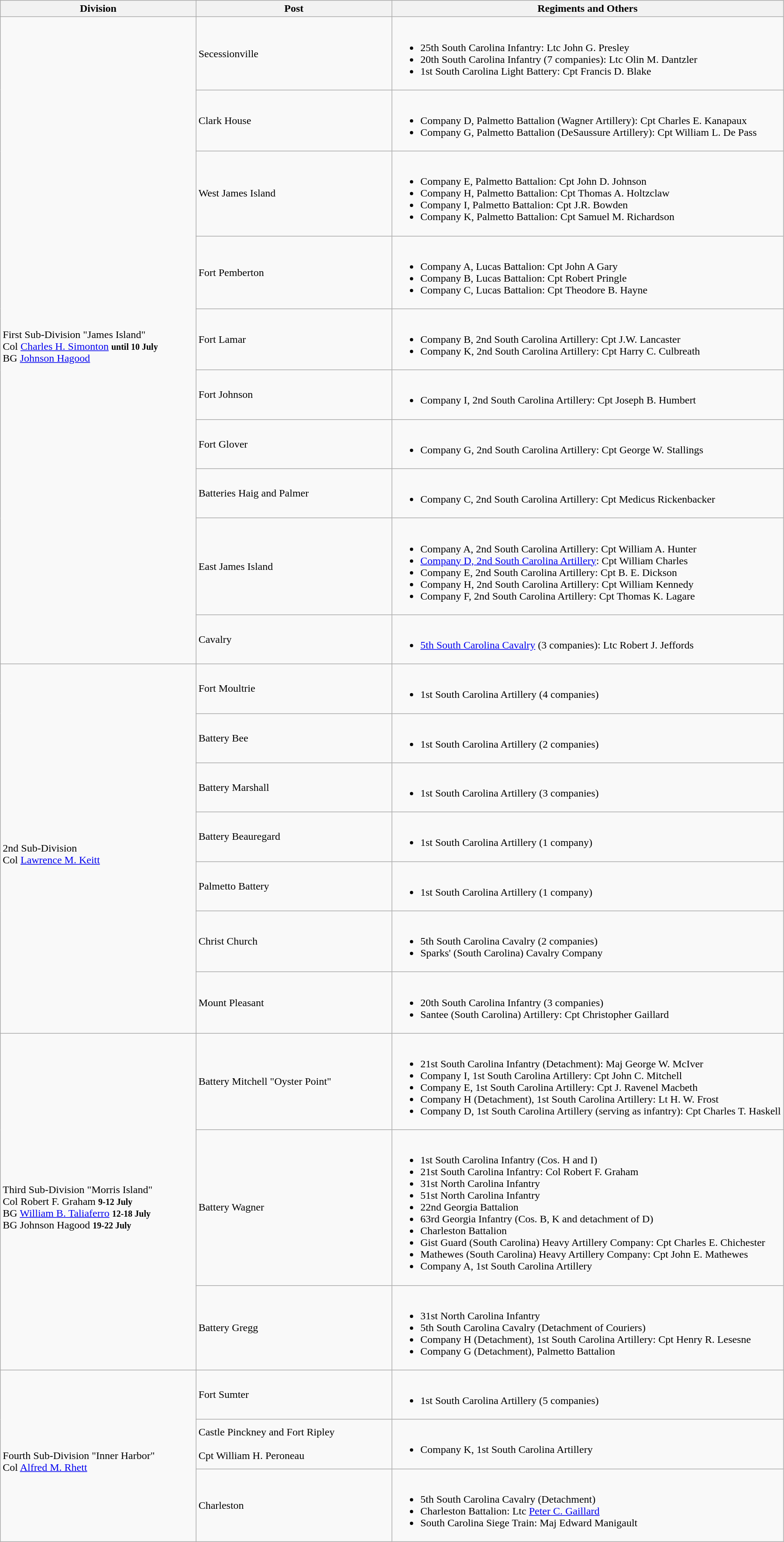<table class="wikitable">
<tr>
<th width=25%>Division</th>
<th width=25%>Post</th>
<th>Regiments and Others</th>
</tr>
<tr>
<td rowspan=10><br>First Sub-Division "James Island"<br>Col <a href='#'>Charles H. Simonton</a> <small><strong>until 10 July</strong></small><br>
BG <a href='#'>Johnson Hagood</a></td>
<td>Secessionville</td>
<td><br><ul><li>25th South Carolina Infantry: Ltc John G. Presley</li><li>20th South Carolina Infantry (7 companies): Ltc Olin M. Dantzler</li><li>1st South Carolina Light Battery: Cpt Francis D. Blake</li></ul></td>
</tr>
<tr>
<td>Clark House</td>
<td><br><ul><li>Company D, Palmetto Battalion (Wagner Artillery):  Cpt Charles E. Kanapaux</li><li>Company G, Palmetto Battalion (DeSaussure Artillery): Cpt William L. De Pass</li></ul></td>
</tr>
<tr>
<td>West James Island</td>
<td><br><ul><li>Company E, Palmetto Battalion: Cpt John D. Johnson</li><li>Company H, Palmetto Battalion: Cpt Thomas A. Holtzclaw</li><li>Company I, Palmetto Battalion: Cpt J.R. Bowden</li><li>Company K, Palmetto Battalion: Cpt Samuel M. Richardson</li></ul></td>
</tr>
<tr>
<td>Fort Pemberton</td>
<td><br><ul><li>Company A, Lucas Battalion: Cpt John A Gary</li><li>Company B, Lucas Battalion: Cpt Robert Pringle</li><li>Company C, Lucas Battalion: Cpt Theodore B. Hayne</li></ul></td>
</tr>
<tr>
<td>Fort Lamar</td>
<td><br><ul><li>Company B, 2nd South Carolina Artillery: Cpt J.W. Lancaster</li><li>Company K, 2nd South Carolina Artillery: Cpt Harry C. Culbreath</li></ul></td>
</tr>
<tr>
<td>Fort Johnson</td>
<td><br><ul><li>Company I, 2nd South Carolina Artillery: Cpt Joseph B. Humbert</li></ul></td>
</tr>
<tr>
<td>Fort Glover</td>
<td><br><ul><li>Company G, 2nd South Carolina Artillery: Cpt George W. Stallings</li></ul></td>
</tr>
<tr>
<td>Batteries Haig and Palmer</td>
<td><br><ul><li>Company C, 2nd South Carolina Artillery: Cpt Medicus Rickenbacker</li></ul></td>
</tr>
<tr>
<td>East James Island</td>
<td><br><ul><li>Company A, 2nd South Carolina Artillery: Cpt William A. Hunter</li><li><a href='#'>Company D, 2nd South Carolina Artillery</a>: Cpt William Charles</li><li>Company E, 2nd South Carolina Artillery: Cpt B. E. Dickson</li><li>Company H, 2nd South Carolina Artillery: Cpt William Kennedy</li><li>Company F, 2nd South Carolina Artillery: Cpt Thomas K. Lagare</li></ul></td>
</tr>
<tr>
<td>Cavalry</td>
<td><br><ul><li><a href='#'>5th South Carolina Cavalry</a> (3 companies): Ltc Robert J. Jeffords</li></ul></td>
</tr>
<tr>
<td rowspan=7><br>2nd Sub-Division<br>Col <a href='#'>Lawrence M. Keitt</a></td>
<td>Fort Moultrie</td>
<td><br><ul><li>1st South Carolina Artillery (4 companies)</li></ul></td>
</tr>
<tr>
<td>Battery Bee</td>
<td><br><ul><li>1st South Carolina Artillery (2 companies)</li></ul></td>
</tr>
<tr>
<td>Battery Marshall</td>
<td><br><ul><li>1st South Carolina Artillery (3 companies)</li></ul></td>
</tr>
<tr>
<td>Battery Beauregard</td>
<td><br><ul><li>1st South Carolina Artillery (1 company)</li></ul></td>
</tr>
<tr>
<td>Palmetto Battery</td>
<td><br><ul><li>1st South Carolina Artillery (1 company)</li></ul></td>
</tr>
<tr>
<td>Christ Church</td>
<td><br><ul><li>5th South Carolina Cavalry (2 companies)</li><li>Sparks' (South Carolina) Cavalry Company</li></ul></td>
</tr>
<tr>
<td>Mount Pleasant</td>
<td><br><ul><li>20th South Carolina Infantry (3 companies)</li><li>Santee (South Carolina) Artillery: Cpt Christopher Gaillard</li></ul></td>
</tr>
<tr>
<td rowspan=3><br>Third Sub-Division "Morris Island"<br>Col Robert F. Graham <small><strong>9-12 July</strong></small><br>
BG <a href='#'>William B. Taliaferro</a> <small><strong>12-18 July</strong></small><br>
BG Johnson Hagood <small><strong>19-22 July</strong></small><br></td>
<td>Battery Mitchell "Oyster Point"</td>
<td><br><ul><li>21st South Carolina Infantry (Detachment): Maj George W. McIver</li><li>Company I, 1st South Carolina Artillery: Cpt John C. Mitchell</li><li>Company E, 1st South Carolina Artillery: Cpt J. Ravenel Macbeth</li><li>Company H (Detachment), 1st South Carolina Artillery: Lt H. W. Frost</li><li>Company D, 1st South Carolina Artillery (serving as infantry): Cpt Charles T. Haskell</li></ul></td>
</tr>
<tr>
<td>Battery Wagner</td>
<td><br><ul><li>1st South Carolina Infantry (Cos. H and I)</li><li>21st South Carolina Infantry: Col Robert F. Graham</li><li>31st North Carolina Infantry</li><li>51st North Carolina Infantry</li><li>22nd Georgia Battalion</li><li>63rd Georgia Infantry (Cos. B, K and detachment of D)</li><li>Charleston Battalion</li><li>Gist Guard (South Carolina) Heavy Artillery Company: Cpt Charles E. Chichester</li><li>Mathewes (South Carolina) Heavy Artillery Company: Cpt John E. Mathewes</li><li>Company A, 1st South Carolina Artillery</li></ul></td>
</tr>
<tr>
<td>Battery Gregg</td>
<td><br><ul><li>31st North Carolina Infantry</li><li>5th South Carolina Cavalry (Detachment of Couriers)</li><li>Company H (Detachment), 1st South Carolina Artillery: Cpt Henry R. Lesesne</li><li>Company G (Detachment), Palmetto Battalion</li></ul></td>
</tr>
<tr>
<td rowspan=3><br>Fourth Sub-Division "Inner Harbor"<br>Col <a href='#'>Alfred M. Rhett</a></td>
<td>Fort Sumter</td>
<td><br><ul><li>1st South Carolina Artillery (5 companies)</li></ul></td>
</tr>
<tr>
<td>Castle Pinckney and Fort Ripley<br><br>
Cpt William H. Peroneau</td>
<td><br><ul><li>Company K, 1st South Carolina Artillery</li></ul></td>
</tr>
<tr>
<td>Charleston</td>
<td><br><ul><li>5th South Carolina Cavalry (Detachment)</li><li>Charleston Battalion: Ltc <a href='#'>Peter C. Gaillard</a></li><li>South Carolina Siege Train: Maj Edward Manigault</li></ul></td>
</tr>
</table>
